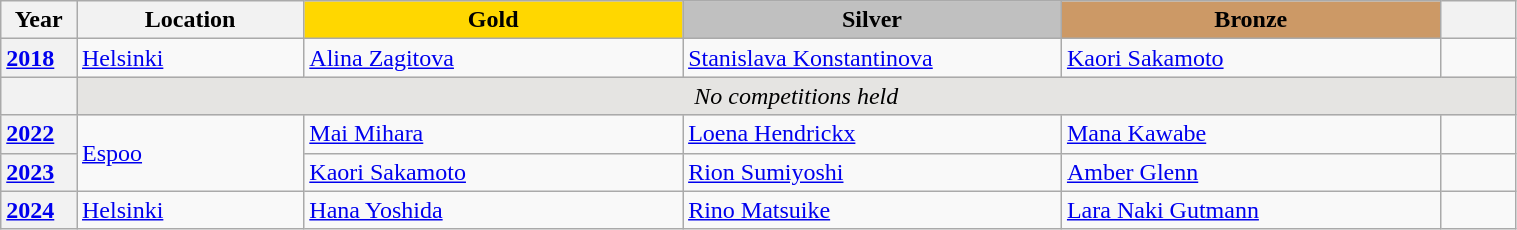<table class="wikitable unsortable" style="text-align:left; width:80%">
<tr>
<th scope="col" style="text-align:center; width:5%">Year</th>
<th scope="col" style="text-align:center; width:15%">Location</th>
<th scope="col" style="text-align:center; width:25%; background:gold">Gold</th>
<th scope="col" style="text-align:center; width:25%; background:silver">Silver</th>
<th scope="col" style="text-align:center; width:25%; background:#c96">Bronze</th>
<th scope="col" style="text-align:center; width:5%"></th>
</tr>
<tr>
<th scope="row" style="text-align:left"><a href='#'>2018</a></th>
<td><a href='#'>Helsinki</a></td>
<td> <a href='#'>Alina Zagitova</a></td>
<td> <a href='#'>Stanislava Konstantinova</a></td>
<td> <a href='#'>Kaori Sakamoto</a></td>
<td></td>
</tr>
<tr>
<th scope="row" style="text-align:left"></th>
<td colspan="5" bgcolor="e5e4e2" align="center"><em>No competitions held</em></td>
</tr>
<tr>
<th scope="row" style="text-align:left"><a href='#'>2022</a></th>
<td rowspan="2"><a href='#'>Espoo</a></td>
<td> <a href='#'>Mai Mihara</a></td>
<td> <a href='#'>Loena Hendrickx</a></td>
<td> <a href='#'>Mana Kawabe</a></td>
<td></td>
</tr>
<tr>
<th scope="row" style="text-align:left"><a href='#'>2023</a></th>
<td> <a href='#'>Kaori Sakamoto</a></td>
<td> <a href='#'>Rion Sumiyoshi</a></td>
<td> <a href='#'>Amber Glenn</a></td>
<td></td>
</tr>
<tr>
<th scope="row" style="text-align:left"><a href='#'>2024</a></th>
<td><a href='#'>Helsinki</a></td>
<td> <a href='#'>Hana Yoshida</a></td>
<td> <a href='#'>Rino Matsuike</a></td>
<td> <a href='#'>Lara Naki Gutmann</a></td>
<td></td>
</tr>
</table>
